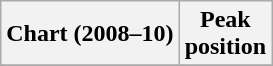<table class="wikitable plainrowheaders" style="text-align:center">
<tr>
<th scope="col">Chart (2008–10)</th>
<th scope="col">Peak<br>position</th>
</tr>
<tr>
</tr>
</table>
